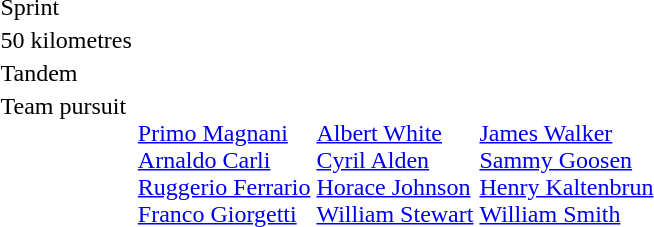<table>
<tr>
<td>Sprint<br></td>
<td></td>
<td></td>
<td></td>
</tr>
<tr>
<td>50 kilometres<br></td>
<td></td>
<td></td>
<td></td>
</tr>
<tr>
<td>Tandem<br></td>
<td></td>
<td></td>
<td></td>
</tr>
<tr valign="top">
<td>Team pursuit<br></td>
<td><br><a href='#'>Primo Magnani</a><br><a href='#'>Arnaldo Carli</a><br><a href='#'>Ruggerio Ferrario</a><br><a href='#'>Franco Giorgetti</a></td>
<td><br><a href='#'>Albert White</a><br><a href='#'>Cyril Alden</a><br><a href='#'>Horace Johnson</a><br><a href='#'>William Stewart</a></td>
<td><br><a href='#'>James Walker</a><br><a href='#'>Sammy Goosen</a><br><a href='#'>Henry Kaltenbrun</a><br><a href='#'>William Smith</a></td>
</tr>
</table>
